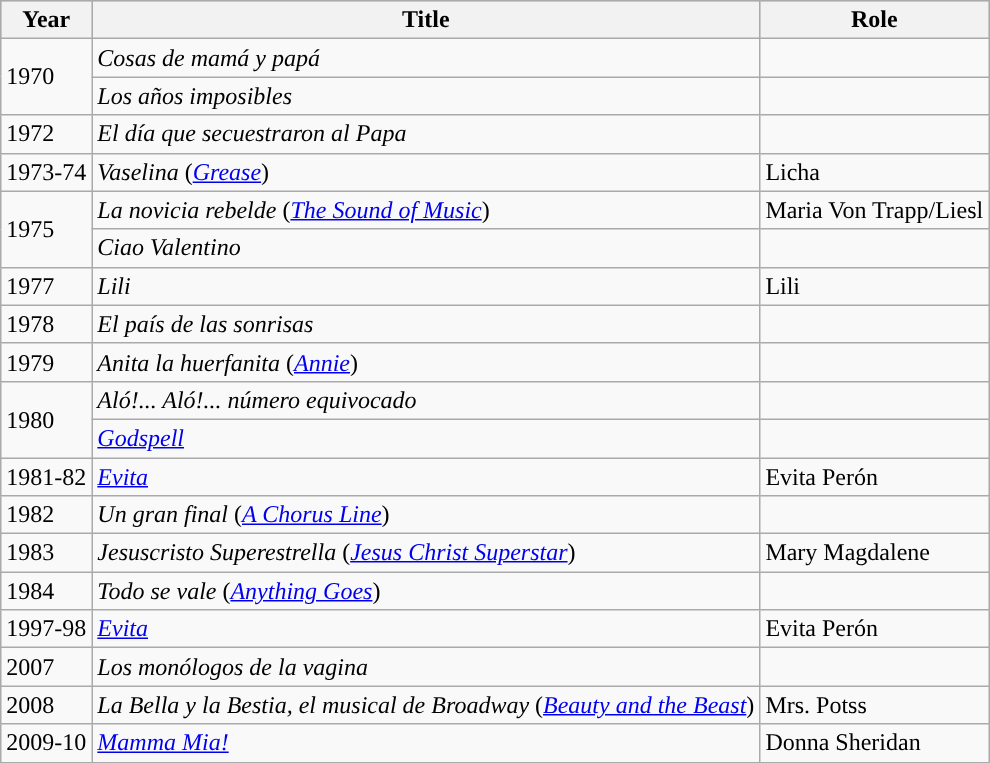<table class="wikitable">
<tr style="background:#b0c4de;">
<th>Year</th>
<th>Title</th>
<th>Role</th>
</tr>
<tr>
<td rowspan=2>1970</td>
<td><em>Cosas de mamá y papá</em></td>
<td></td>
</tr>
<tr>
<td><em>Los años imposibles</em></td>
<td></td>
</tr>
<tr>
<td>1972</td>
<td><em>El día que secuestraron al Papa</em></td>
<td></td>
</tr>
<tr>
<td>1973-74</td>
<td><em>Vaselina</em> (<em><a href='#'>Grease</a></em>)</td>
<td>Licha</td>
</tr>
<tr>
<td rowspan=2>1975</td>
<td><em>La novicia rebelde</em> (<em><a href='#'>The Sound of Music</a></em>)</td>
<td>Maria Von Trapp/Liesl</td>
</tr>
<tr>
<td><em>Ciao Valentino</em></td>
<td></td>
</tr>
<tr>
<td>1977</td>
<td><em>Lili</em></td>
<td>Lili</td>
</tr>
<tr>
<td>1978</td>
<td><em>El país de las sonrisas</em></td>
<td></td>
</tr>
<tr>
<td>1979</td>
<td><em>Anita la huerfanita</em> (<em><a href='#'>Annie</a></em>)</td>
<td></td>
</tr>
<tr>
<td rowspan=2>1980</td>
<td><em>Aló!... Aló!... número equivocado</em></td>
<td></td>
</tr>
<tr>
<td><em><a href='#'>Godspell</a></em></td>
<td></td>
</tr>
<tr>
<td>1981-82</td>
<td><em><a href='#'>Evita</a></em></td>
<td>Evita Perón</td>
</tr>
<tr>
<td>1982</td>
<td><em>Un gran final</em> (<em><a href='#'>A Chorus Line</a></em>)</td>
<td></td>
</tr>
<tr>
<td>1983</td>
<td><em>Jesuscristo Superestrella</em> (<em><a href='#'>Jesus Christ Superstar</a></em>)</td>
<td>Mary Magdalene</td>
</tr>
<tr>
<td>1984</td>
<td><em>Todo se vale</em> (<em><a href='#'>Anything Goes</a></em>)</td>
<td></td>
</tr>
<tr>
<td>1997-98</td>
<td><em><a href='#'>Evita</a></em></td>
<td>Evita Perón</td>
</tr>
<tr>
<td>2007</td>
<td><em>Los monólogos de la vagina</em></td>
<td></td>
</tr>
<tr>
<td>2008</td>
<td><em>La Bella y la Bestia, el musical de Broadway</em> (<em><a href='#'>Beauty and the Beast</a></em>)</td>
<td>Mrs. Potss</td>
</tr>
<tr>
<td>2009-10</td>
<td><em><a href='#'>Mamma Mia!</a></em></td>
<td>Donna Sheridan</td>
</tr>
</table>
